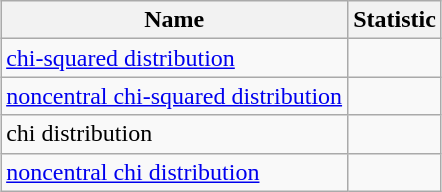<table class="wikitable" style="margin: 1em auto;">
<tr>
<th>Name</th>
<th>Statistic</th>
</tr>
<tr>
<td><a href='#'>chi-squared distribution</a></td>
<td></td>
</tr>
<tr>
<td><a href='#'>noncentral chi-squared distribution</a></td>
<td></td>
</tr>
<tr>
<td>chi distribution</td>
<td></td>
</tr>
<tr>
<td><a href='#'>noncentral chi distribution</a></td>
<td></td>
</tr>
</table>
